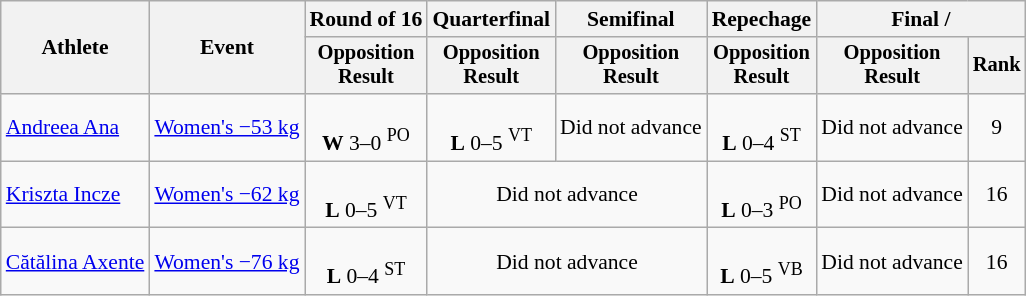<table class="wikitable" style="font-size:90%">
<tr>
<th rowspan=2>Athlete</th>
<th rowspan=2>Event</th>
<th>Round of 16</th>
<th>Quarterfinal</th>
<th>Semifinal</th>
<th>Repechage</th>
<th colspan=2>Final / </th>
</tr>
<tr style="font-size: 95%">
<th>Opposition<br>Result</th>
<th>Opposition<br>Result</th>
<th>Opposition<br>Result</th>
<th>Opposition<br>Result</th>
<th>Opposition<br>Result</th>
<th>Rank</th>
</tr>
<tr align=center>
<td align=left><a href='#'>Andreea Ana</a></td>
<td align=left><a href='#'>Women's −53 kg</a><br></td>
<td> <br> <strong>W</strong> 3–0 <sup>PO</sup></td>
<td> <br> <strong>L</strong> 0–5 <sup>VT</sup></td>
<td colspan="1">Did not advance</td>
<td> <br> <strong>L</strong> 0–4 <sup>ST</sup></td>
<td colspan="1">Did not advance</td>
<td>9</td>
</tr>
<tr>
<td align=left><a href='#'>Kriszta Incze</a></td>
<td align=left><a href='#'>Women's −62 kg</a></td>
<td align=center> <br> <strong>L</strong> 0–5 <sup>VT</sup></td>
<td align=center colspan="2">Did not advance</td>
<td align=center><br><strong>L</strong> 0–3 <sup>PO</sup></td>
<td align=center>Did not advance</td>
<td align=center>16</td>
</tr>
<tr>
<td align=left><a href='#'>Cătălina Axente</a></td>
<td align=left><a href='#'>Women's −76 kg</a></td>
<td align=center><br> <strong>L</strong> 0–4 <sup>ST</sup></td>
<td align=center colspan="2">Did not advance</td>
<td align=center><br> <strong>L</strong> 0–5 <sup>VB</sup></td>
<td align=center>Did not advance</td>
<td align=center>16</td>
</tr>
</table>
